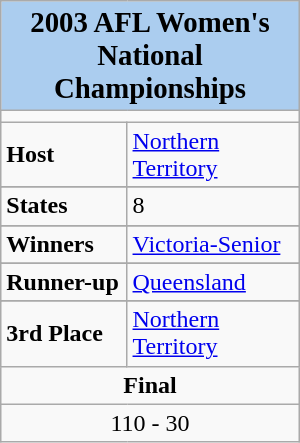<table class="wikitable" align="right" width="200" style="margin-left:0.3em">
<tr>
<th style="background:#ABCDEF" align="center" colspan="2"><big>2003 AFL Women's National Championships</big></th>
</tr>
<tr>
<td colspan="2" style="text-align: center;"></td>
</tr>
<tr>
<td><strong>Host</strong></td>
<td><a href='#'>Northern Territory</a></td>
</tr>
<tr style="text-align:center;">
</tr>
<tr>
<td><strong>States</strong></td>
<td>8</td>
</tr>
<tr style="text-align:center;">
</tr>
<tr>
<td><strong>Winners</strong></td>
<td><a href='#'>Victoria-Senior</a></td>
</tr>
<tr style="text-align:center;">
</tr>
<tr>
<td><strong>Runner-up</strong></td>
<td><a href='#'>Queensland</a></td>
</tr>
<tr style="text-align:center;">
</tr>
<tr>
<td><strong>3rd Place</strong></td>
<td><a href='#'>Northern Territory</a></td>
</tr>
<tr style="text-align:center;">
<td colspan="2"><strong>Final</strong></td>
</tr>
<tr style="text-align:center;">
<td colspan="2">110 - 30</td>
</tr>
</table>
